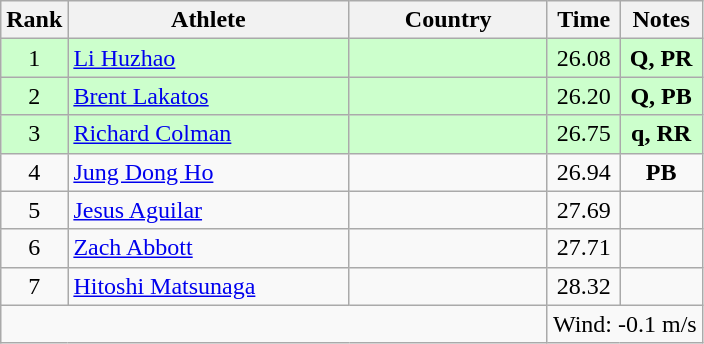<table class="wikitable sortable" style="text-align:center">
<tr>
<th>Rank</th>
<th style="width:180px">Athlete</th>
<th style="width:125px">Country</th>
<th>Time</th>
<th>Notes</th>
</tr>
<tr style="background:#cfc;">
<td>1</td>
<td style="text-align:left;"><a href='#'>Li Huzhao</a></td>
<td style="text-align:left;"></td>
<td>26.08</td>
<td><strong>Q, PR</strong></td>
</tr>
<tr style="background:#cfc;">
<td>2</td>
<td style="text-align:left;"><a href='#'>Brent Lakatos</a></td>
<td style="text-align:left;"></td>
<td>26.20</td>
<td><strong>Q, PB</strong></td>
</tr>
<tr style="background:#cfc;">
<td>3</td>
<td style="text-align:left;"><a href='#'>Richard Colman</a></td>
<td style="text-align:left;"></td>
<td>26.75</td>
<td><strong>q, RR</strong></td>
</tr>
<tr>
<td>4</td>
<td style="text-align:left;"><a href='#'>Jung Dong Ho</a></td>
<td style="text-align:left;"></td>
<td>26.94</td>
<td><strong>PB</strong></td>
</tr>
<tr>
<td>5</td>
<td style="text-align:left;"><a href='#'>Jesus Aguilar</a></td>
<td style="text-align:left;"></td>
<td>27.69</td>
<td></td>
</tr>
<tr>
<td>6</td>
<td style="text-align:left;"><a href='#'>Zach Abbott</a></td>
<td style="text-align:left;"></td>
<td>27.71</td>
<td></td>
</tr>
<tr>
<td>7</td>
<td style="text-align:left;"><a href='#'>Hitoshi Matsunaga</a></td>
<td style="text-align:left;"></td>
<td>28.32</td>
<td></td>
</tr>
<tr class="sortbottom">
<td colspan="3"></td>
<td colspan="2">Wind: -0.1 m/s</td>
</tr>
</table>
